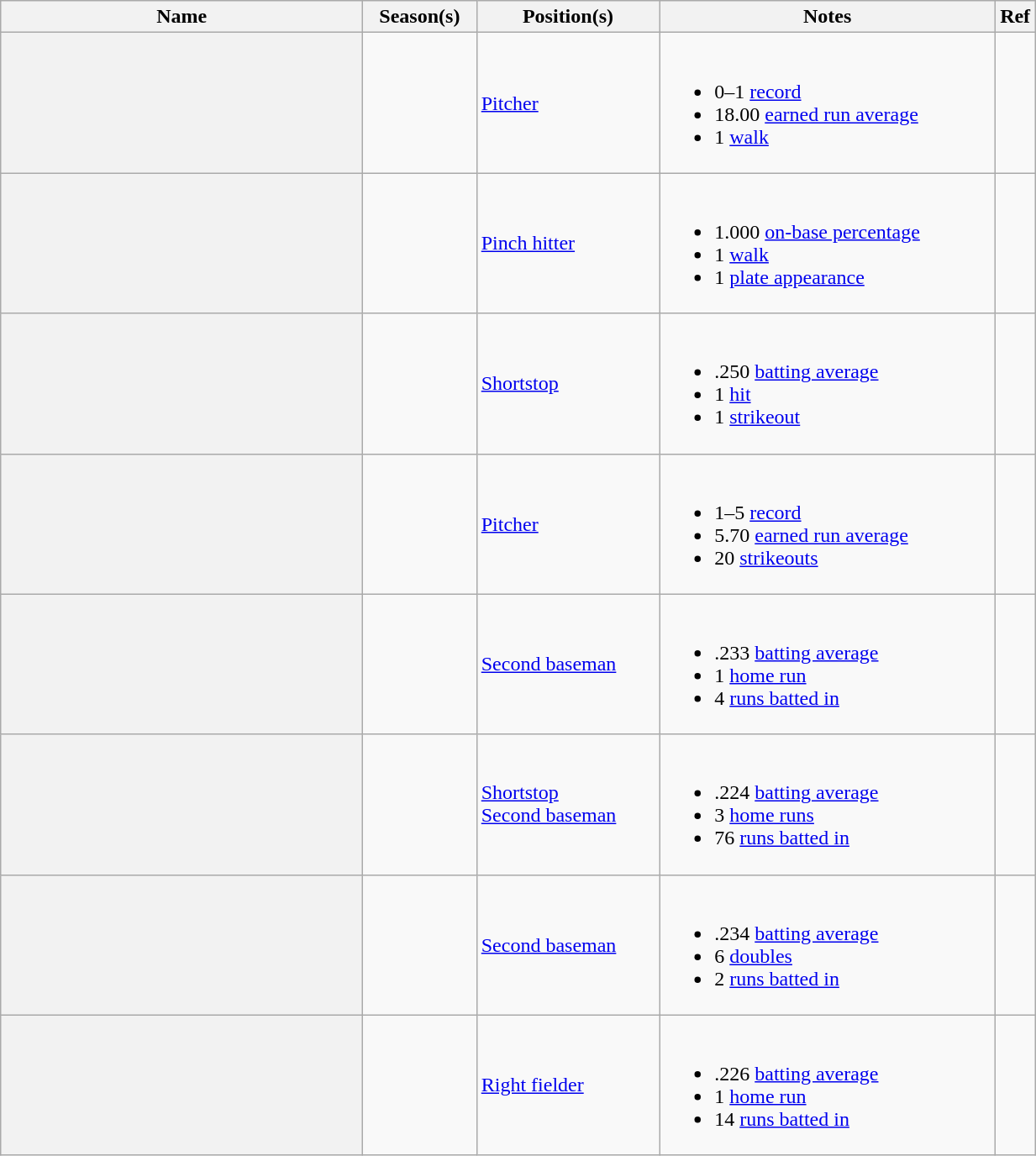<table class="wikitable sortable plainrowheaders" width="65%">
<tr>
<th scope="col" width="35%">Name</th>
<th scope="col">Season(s)</th>
<th scope="col">Position(s)</th>
<th scope="col" class="unsortable">Notes</th>
<th scope="col" class="unsortable" width="2%">Ref</th>
</tr>
<tr>
<th scope="row"></th>
<td></td>
<td><a href='#'>Pitcher</a></td>
<td><br><ul><li>0–1 <a href='#'>record</a></li><li>18.00 <a href='#'>earned run average</a></li><li>1 <a href='#'>walk</a></li></ul></td>
<td></td>
</tr>
<tr>
<th scope="row"></th>
<td></td>
<td><a href='#'>Pinch hitter</a></td>
<td><br><ul><li>1.000 <a href='#'>on-base percentage</a></li><li>1 <a href='#'>walk</a></li><li>1 <a href='#'>plate appearance</a></li></ul></td>
<td></td>
</tr>
<tr>
<th scope="row"></th>
<td></td>
<td><a href='#'>Shortstop</a></td>
<td><br><ul><li>.250 <a href='#'>batting average</a></li><li>1 <a href='#'>hit</a></li><li>1 <a href='#'>strikeout</a></li></ul></td>
<td></td>
</tr>
<tr>
<th scope="row"></th>
<td></td>
<td><a href='#'>Pitcher</a></td>
<td><br><ul><li>1–5 <a href='#'>record</a></li><li>5.70 <a href='#'>earned run average</a></li><li>20 <a href='#'>strikeouts</a></li></ul></td>
<td></td>
</tr>
<tr>
<th scope="row"></th>
<td></td>
<td><a href='#'>Second baseman</a></td>
<td><br><ul><li>.233 <a href='#'>batting average</a></li><li>1 <a href='#'>home run</a></li><li>4 <a href='#'>runs batted in</a></li></ul></td>
<td></td>
</tr>
<tr>
<th scope="row"></th>
<td></td>
<td><a href='#'>Shortstop</a><br><a href='#'>Second baseman</a></td>
<td><br><ul><li>.224 <a href='#'>batting average</a></li><li>3 <a href='#'>home runs</a></li><li>76 <a href='#'>runs batted in</a></li></ul></td>
<td></td>
</tr>
<tr>
<th scope="row"></th>
<td></td>
<td><a href='#'>Second baseman</a></td>
<td><br><ul><li>.234 <a href='#'>batting average</a></li><li>6 <a href='#'>doubles</a></li><li>2 <a href='#'>runs batted in</a></li></ul></td>
<td></td>
</tr>
<tr>
<th scope="row"></th>
<td></td>
<td><a href='#'>Right fielder</a></td>
<td><br><ul><li>.226 <a href='#'>batting average</a></li><li>1 <a href='#'>home run</a></li><li>14 <a href='#'>runs batted in</a></li></ul></td>
<td><br></td>
</tr>
</table>
